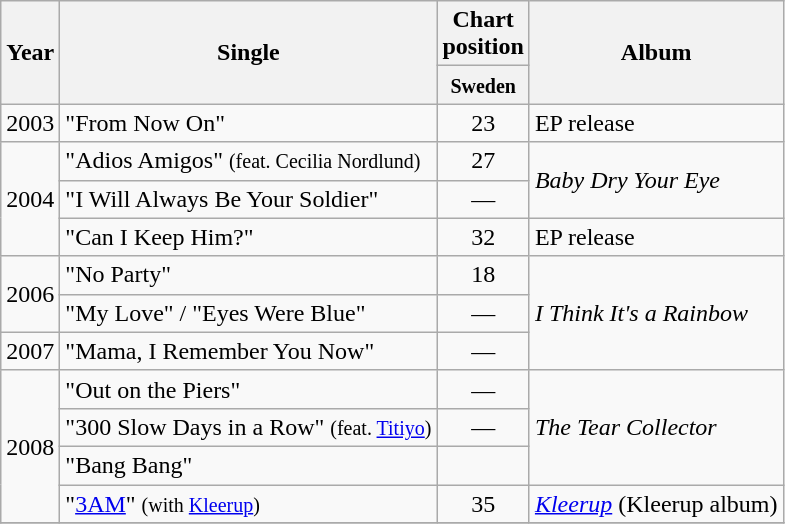<table class="wikitable">
<tr>
<th rowspan="2">Year</th>
<th rowspan="2">Single</th>
<th colspan="1">Chart position</th>
<th rowspan="2">Album</th>
</tr>
<tr>
<th width="45"><small>Sweden</small></th>
</tr>
<tr>
<td>2003</td>
<td>"From Now On"</td>
<td align="center">23</td>
<td>EP release</td>
</tr>
<tr>
<td rowspan="3">2004</td>
<td>"Adios Amigos" <small>(feat. Cecilia Nordlund)</small></td>
<td align="center">27</td>
<td rowspan="2"><em>Baby Dry Your Eye</em></td>
</tr>
<tr>
<td>"I Will Always Be Your Soldier"</td>
<td align="center">—</td>
</tr>
<tr>
<td>"Can I Keep Him?"</td>
<td align="center">32</td>
<td>EP release</td>
</tr>
<tr>
<td rowspan="2">2006</td>
<td>"No Party"</td>
<td align="center">18</td>
<td rowspan="3"><em>I Think It's a Rainbow</em></td>
</tr>
<tr>
<td>"My Love" / "Eyes Were Blue"</td>
<td align="center">—</td>
</tr>
<tr>
<td>2007</td>
<td>"Mama, I Remember You Now"</td>
<td align="center">—</td>
</tr>
<tr>
<td rowspan="4">2008</td>
<td>"Out on the Piers"</td>
<td align="center">—</td>
<td rowspan="3"><em>The Tear Collector</em></td>
</tr>
<tr>
<td>"300 Slow Days in a Row" <small>(feat. <a href='#'>Titiyo</a>)</small></td>
<td align="center">—</td>
</tr>
<tr>
<td>"Bang Bang"</td>
<td align="center"></td>
</tr>
<tr>
<td>"<a href='#'>3AM</a>" <small>(with <a href='#'>Kleerup</a>)</small></td>
<td align="center">35</td>
<td><em><a href='#'>Kleerup</a></em> (Kleerup album)</td>
</tr>
<tr>
</tr>
</table>
